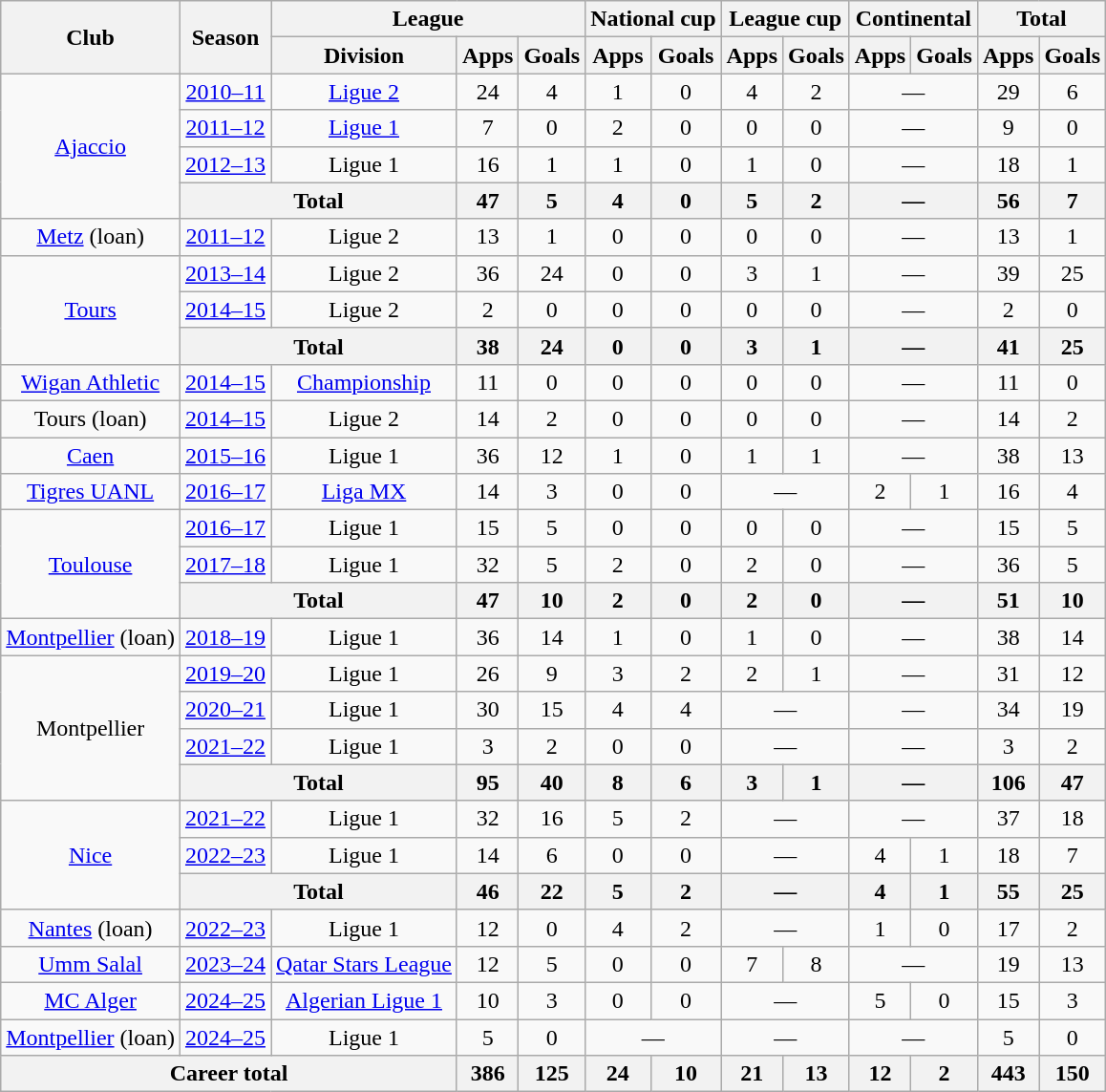<table class="wikitable" style="text-align:center">
<tr>
<th rowspan="2">Club</th>
<th rowspan="2">Season</th>
<th colspan="3">League</th>
<th colspan="2">National cup</th>
<th colspan="2">League cup</th>
<th colspan="2">Continental</th>
<th colspan="2">Total</th>
</tr>
<tr>
<th>Division</th>
<th>Apps</th>
<th>Goals</th>
<th>Apps</th>
<th>Goals</th>
<th>Apps</th>
<th>Goals</th>
<th>Apps</th>
<th>Goals</th>
<th>Apps</th>
<th>Goals</th>
</tr>
<tr>
<td rowspan="4"><a href='#'>Ajaccio</a></td>
<td><a href='#'>2010–11</a></td>
<td><a href='#'>Ligue 2</a></td>
<td>24</td>
<td>4</td>
<td>1</td>
<td>0</td>
<td>4</td>
<td>2</td>
<td colspan="2">—</td>
<td>29</td>
<td>6</td>
</tr>
<tr>
<td><a href='#'>2011–12</a></td>
<td><a href='#'>Ligue 1</a></td>
<td>7</td>
<td>0</td>
<td>2</td>
<td>0</td>
<td>0</td>
<td>0</td>
<td colspan="2">—</td>
<td>9</td>
<td>0</td>
</tr>
<tr>
<td><a href='#'>2012–13</a></td>
<td>Ligue 1</td>
<td>16</td>
<td>1</td>
<td>1</td>
<td>0</td>
<td>1</td>
<td>0</td>
<td colspan="2">—</td>
<td>18</td>
<td>1</td>
</tr>
<tr>
<th colspan="2">Total</th>
<th>47</th>
<th>5</th>
<th>4</th>
<th>0</th>
<th>5</th>
<th>2</th>
<th colspan="2">—</th>
<th>56</th>
<th>7</th>
</tr>
<tr>
<td><a href='#'>Metz</a> (loan)</td>
<td><a href='#'>2011–12</a></td>
<td>Ligue 2</td>
<td>13</td>
<td>1</td>
<td>0</td>
<td>0</td>
<td>0</td>
<td>0</td>
<td colspan="2">—</td>
<td>13</td>
<td>1</td>
</tr>
<tr>
<td rowspan="3"><a href='#'>Tours</a></td>
<td><a href='#'>2013–14</a></td>
<td>Ligue 2</td>
<td>36</td>
<td>24</td>
<td>0</td>
<td>0</td>
<td>3</td>
<td>1</td>
<td colspan="2">—</td>
<td>39</td>
<td>25</td>
</tr>
<tr>
<td><a href='#'>2014–15</a></td>
<td>Ligue 2</td>
<td>2</td>
<td>0</td>
<td>0</td>
<td>0</td>
<td>0</td>
<td>0</td>
<td colspan="2">—</td>
<td>2</td>
<td>0</td>
</tr>
<tr>
<th colspan="2">Total</th>
<th>38</th>
<th>24</th>
<th>0</th>
<th>0</th>
<th>3</th>
<th>1</th>
<th colspan="2">—</th>
<th>41</th>
<th>25</th>
</tr>
<tr>
<td><a href='#'>Wigan Athletic</a></td>
<td><a href='#'>2014–15</a></td>
<td><a href='#'>Championship</a></td>
<td>11</td>
<td>0</td>
<td>0</td>
<td>0</td>
<td>0</td>
<td>0</td>
<td colspan="2">—</td>
<td>11</td>
<td>0</td>
</tr>
<tr>
<td>Tours (loan)</td>
<td><a href='#'>2014–15</a></td>
<td>Ligue 2</td>
<td>14</td>
<td>2</td>
<td>0</td>
<td>0</td>
<td>0</td>
<td>0</td>
<td colspan="2">—</td>
<td>14</td>
<td>2</td>
</tr>
<tr>
<td><a href='#'>Caen</a></td>
<td><a href='#'>2015–16</a></td>
<td>Ligue 1</td>
<td>36</td>
<td>12</td>
<td>1</td>
<td>0</td>
<td>1</td>
<td>1</td>
<td colspan="2">—</td>
<td>38</td>
<td>13</td>
</tr>
<tr>
<td><a href='#'>Tigres UANL</a></td>
<td><a href='#'>2016–17</a></td>
<td><a href='#'>Liga MX</a></td>
<td>14</td>
<td>3</td>
<td>0</td>
<td>0</td>
<td colspan="2">—</td>
<td>2</td>
<td>1</td>
<td>16</td>
<td>4</td>
</tr>
<tr>
<td rowspan="3"><a href='#'>Toulouse</a></td>
<td><a href='#'>2016–17</a></td>
<td>Ligue 1</td>
<td>15</td>
<td>5</td>
<td>0</td>
<td>0</td>
<td>0</td>
<td>0</td>
<td colspan="2">—</td>
<td>15</td>
<td>5</td>
</tr>
<tr>
<td><a href='#'>2017–18</a></td>
<td>Ligue 1</td>
<td>32</td>
<td>5</td>
<td>2</td>
<td>0</td>
<td>2</td>
<td>0</td>
<td colspan="2">—</td>
<td>36</td>
<td>5</td>
</tr>
<tr>
<th colspan="2">Total</th>
<th>47</th>
<th>10</th>
<th>2</th>
<th>0</th>
<th>2</th>
<th>0</th>
<th colspan="2">—</th>
<th>51</th>
<th>10</th>
</tr>
<tr>
<td><a href='#'>Montpellier</a> (loan)</td>
<td><a href='#'>2018–19</a></td>
<td>Ligue 1</td>
<td>36</td>
<td>14</td>
<td>1</td>
<td>0</td>
<td>1</td>
<td>0</td>
<td colspan="2">—</td>
<td>38</td>
<td>14</td>
</tr>
<tr>
<td rowspan="4">Montpellier</td>
<td><a href='#'>2019–20</a></td>
<td>Ligue 1</td>
<td>26</td>
<td>9</td>
<td>3</td>
<td>2</td>
<td>2</td>
<td>1</td>
<td colspan="2">—</td>
<td>31</td>
<td>12</td>
</tr>
<tr>
<td><a href='#'>2020–21</a></td>
<td>Ligue 1</td>
<td>30</td>
<td>15</td>
<td>4</td>
<td>4</td>
<td colspan="2">—</td>
<td colspan="2">—</td>
<td>34</td>
<td>19</td>
</tr>
<tr>
<td><a href='#'>2021–22</a></td>
<td>Ligue 1</td>
<td>3</td>
<td>2</td>
<td>0</td>
<td>0</td>
<td colspan="2">—</td>
<td colspan="2">—</td>
<td>3</td>
<td>2</td>
</tr>
<tr>
<th colspan="2">Total</th>
<th>95</th>
<th>40</th>
<th>8</th>
<th>6</th>
<th>3</th>
<th>1</th>
<th colspan="2">—</th>
<th>106</th>
<th>47</th>
</tr>
<tr>
<td rowspan="3"><a href='#'>Nice</a></td>
<td><a href='#'>2021–22</a></td>
<td>Ligue 1</td>
<td>32</td>
<td>16</td>
<td>5</td>
<td>2</td>
<td colspan="2">—</td>
<td colspan="2">—</td>
<td>37</td>
<td>18</td>
</tr>
<tr>
<td><a href='#'>2022–23</a></td>
<td>Ligue 1</td>
<td>14</td>
<td>6</td>
<td>0</td>
<td>0</td>
<td colspan="2">—</td>
<td>4</td>
<td>1</td>
<td>18</td>
<td>7</td>
</tr>
<tr>
<th colspan="2">Total</th>
<th>46</th>
<th>22</th>
<th>5</th>
<th>2</th>
<th colspan="2">—</th>
<th>4</th>
<th>1</th>
<th>55</th>
<th>25</th>
</tr>
<tr>
<td><a href='#'>Nantes</a> (loan)</td>
<td><a href='#'>2022–23</a></td>
<td>Ligue 1</td>
<td>12</td>
<td>0</td>
<td>4</td>
<td>2</td>
<td colspan="2">—</td>
<td>1</td>
<td>0</td>
<td>17</td>
<td>2</td>
</tr>
<tr>
<td><a href='#'>Umm Salal</a></td>
<td><a href='#'>2023–24</a></td>
<td><a href='#'>Qatar Stars League</a></td>
<td>12</td>
<td>5</td>
<td>0</td>
<td>0</td>
<td>7</td>
<td>8</td>
<td colspan="2">—</td>
<td>19</td>
<td>13</td>
</tr>
<tr>
<td><a href='#'>MC Alger</a></td>
<td><a href='#'>2024–25</a></td>
<td><a href='#'>Algerian Ligue 1</a></td>
<td>10</td>
<td>3</td>
<td>0</td>
<td>0</td>
<td colspan="2">—</td>
<td>5</td>
<td>0</td>
<td>15</td>
<td>3</td>
</tr>
<tr>
<td><a href='#'>Montpellier</a> (loan)</td>
<td><a href='#'>2024–25</a></td>
<td>Ligue 1</td>
<td>5</td>
<td>0</td>
<td colspan="2">—</td>
<td colspan="2">—</td>
<td colspan="2">—</td>
<td>5</td>
<td>0</td>
</tr>
<tr>
<th colspan="3">Career total</th>
<th>386</th>
<th>125</th>
<th>24</th>
<th>10</th>
<th>21</th>
<th>13</th>
<th>12</th>
<th>2</th>
<th>443</th>
<th>150</th>
</tr>
</table>
